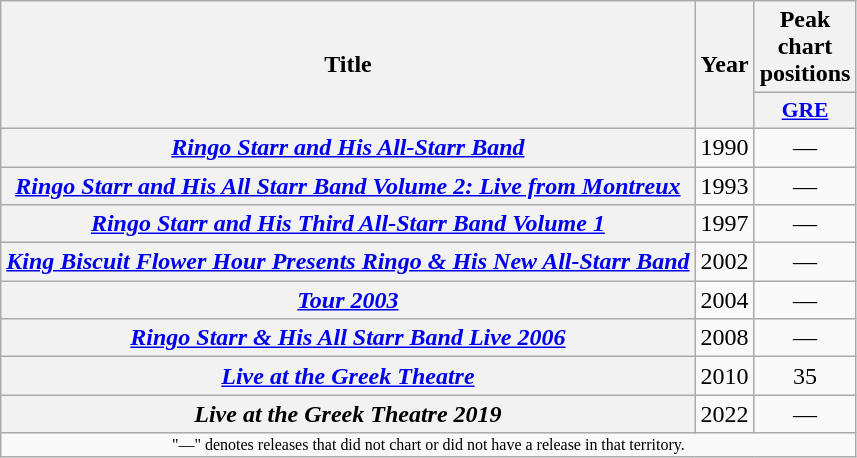<table class="wikitable plainrowheaders">
<tr>
<th scope="col" rowspan="2">Title</th>
<th scope="col" rowspan="2">Year</th>
<th scope="col" colspan="1">Peak chart positions</th>
</tr>
<tr>
<th scope="col" style="width:3em;font-size:90%"><a href='#'>GRE</a><br></th>
</tr>
<tr>
<th scope="row"><em><a href='#'>Ringo Starr and His All-Starr Band</a></em></th>
<td>1990</td>
<td align=center>—</td>
</tr>
<tr>
<th scope="row"><em><a href='#'>Ringo Starr and His All Starr Band Volume 2: Live from Montreux</a></em></th>
<td>1993</td>
<td align=center>—</td>
</tr>
<tr>
<th scope="row"><em><a href='#'>Ringo Starr and His Third All-Starr Band Volume 1</a></em></th>
<td>1997</td>
<td align=center>—</td>
</tr>
<tr>
<th scope="row"><em><a href='#'>King Biscuit Flower Hour Presents Ringo & His New All-Starr Band</a></em></th>
<td>2002</td>
<td align=center>—</td>
</tr>
<tr>
<th scope="row"><em><a href='#'>Tour 2003</a></em></th>
<td>2004</td>
<td align=center>—</td>
</tr>
<tr>
<th scope="row"><em><a href='#'>Ringo Starr & His All Starr Band Live 2006</a></em></th>
<td>2008</td>
<td align=center>—</td>
</tr>
<tr>
<th scope="row"><em><a href='#'>Live at the Greek Theatre</a></em></th>
<td>2010</td>
<td align=center>35</td>
</tr>
<tr>
<th scope="row"><em>Live at the Greek Theatre 2019</em></th>
<td>2022</td>
<td align=center>—</td>
</tr>
<tr>
<td colspan="3" style="text-align:center; font-size:8pt;">"—" denotes releases that did not chart or did not have a release in that territory.</td>
</tr>
</table>
